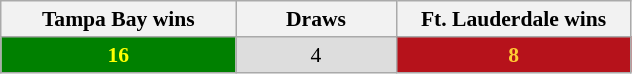<table class="wikitable" style="font-size:90%; text-align:center">
<tr>
<th width=150>Tampa Bay wins</th>
<th width=100>Draws</th>
<th width=150>Ft. Lauderdale wins</th>
</tr>
<tr>
<td style="text-align:center; background:green;color:yellow;"><strong>16</strong></td>
<td style="background:#ddd;color:black;">4</td>
<td style="text-align:center; background:#b6121b;color:#fc3;"><strong>8</strong></td>
</tr>
</table>
